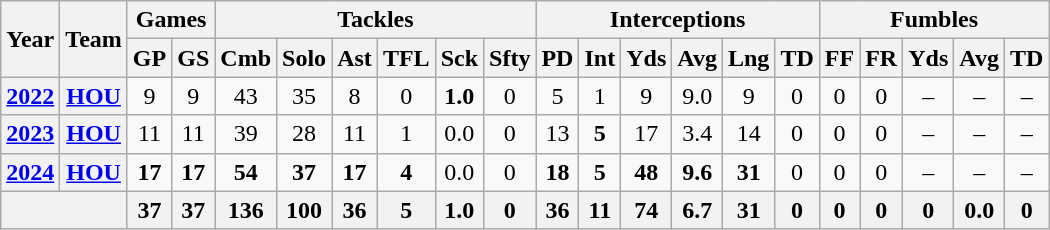<table class="wikitable" style="text-align: center;">
<tr>
<th rowspan="2">Year</th>
<th rowspan="2">Team</th>
<th colspan="2">Games</th>
<th colspan="6">Tackles</th>
<th colspan="6">Interceptions</th>
<th colspan="5">Fumbles</th>
</tr>
<tr>
<th>GP</th>
<th>GS</th>
<th>Cmb</th>
<th>Solo</th>
<th>Ast</th>
<th>TFL</th>
<th>Sck</th>
<th>Sfty</th>
<th>PD</th>
<th>Int</th>
<th>Yds</th>
<th>Avg</th>
<th>Lng</th>
<th>TD</th>
<th>FF</th>
<th>FR</th>
<th>Yds</th>
<th>Avg</th>
<th>TD</th>
</tr>
<tr>
<th><a href='#'>2022</a></th>
<th><a href='#'>HOU</a></th>
<td>9</td>
<td>9</td>
<td>43</td>
<td>35</td>
<td>8</td>
<td>0</td>
<td><strong>1.0</strong></td>
<td>0</td>
<td>5</td>
<td>1</td>
<td>9</td>
<td>9.0</td>
<td>9</td>
<td>0</td>
<td>0</td>
<td>0</td>
<td>–</td>
<td>–</td>
<td>–</td>
</tr>
<tr>
<th><a href='#'>2023</a></th>
<th><a href='#'>HOU</a></th>
<td>11</td>
<td>11</td>
<td>39</td>
<td>28</td>
<td>11</td>
<td>1</td>
<td>0.0</td>
<td>0</td>
<td>13</td>
<td><strong>5</strong></td>
<td>17</td>
<td>3.4</td>
<td>14</td>
<td>0</td>
<td>0</td>
<td>0</td>
<td>–</td>
<td>–</td>
<td>–</td>
</tr>
<tr>
<th><a href='#'>2024</a></th>
<th><a href='#'>HOU</a></th>
<td><strong>17</strong></td>
<td><strong>17</strong></td>
<td><strong>54</strong></td>
<td><strong>37</strong></td>
<td><strong>17</strong></td>
<td><strong>4</strong></td>
<td>0.0</td>
<td>0</td>
<td><strong>18</strong></td>
<td><strong>5</strong></td>
<td><strong>48</strong></td>
<td><strong>9.6</strong></td>
<td><strong>31</strong></td>
<td>0</td>
<td>0</td>
<td>0</td>
<td>–</td>
<td>–</td>
<td>–</td>
</tr>
<tr>
<th colspan="2"></th>
<th>37</th>
<th>37</th>
<th>136</th>
<th>100</th>
<th>36</th>
<th>5</th>
<th>1.0</th>
<th>0</th>
<th>36</th>
<th>11</th>
<th>74</th>
<th>6.7</th>
<th>31</th>
<th>0</th>
<th>0</th>
<th>0</th>
<th>0</th>
<th>0.0</th>
<th>0</th>
</tr>
</table>
